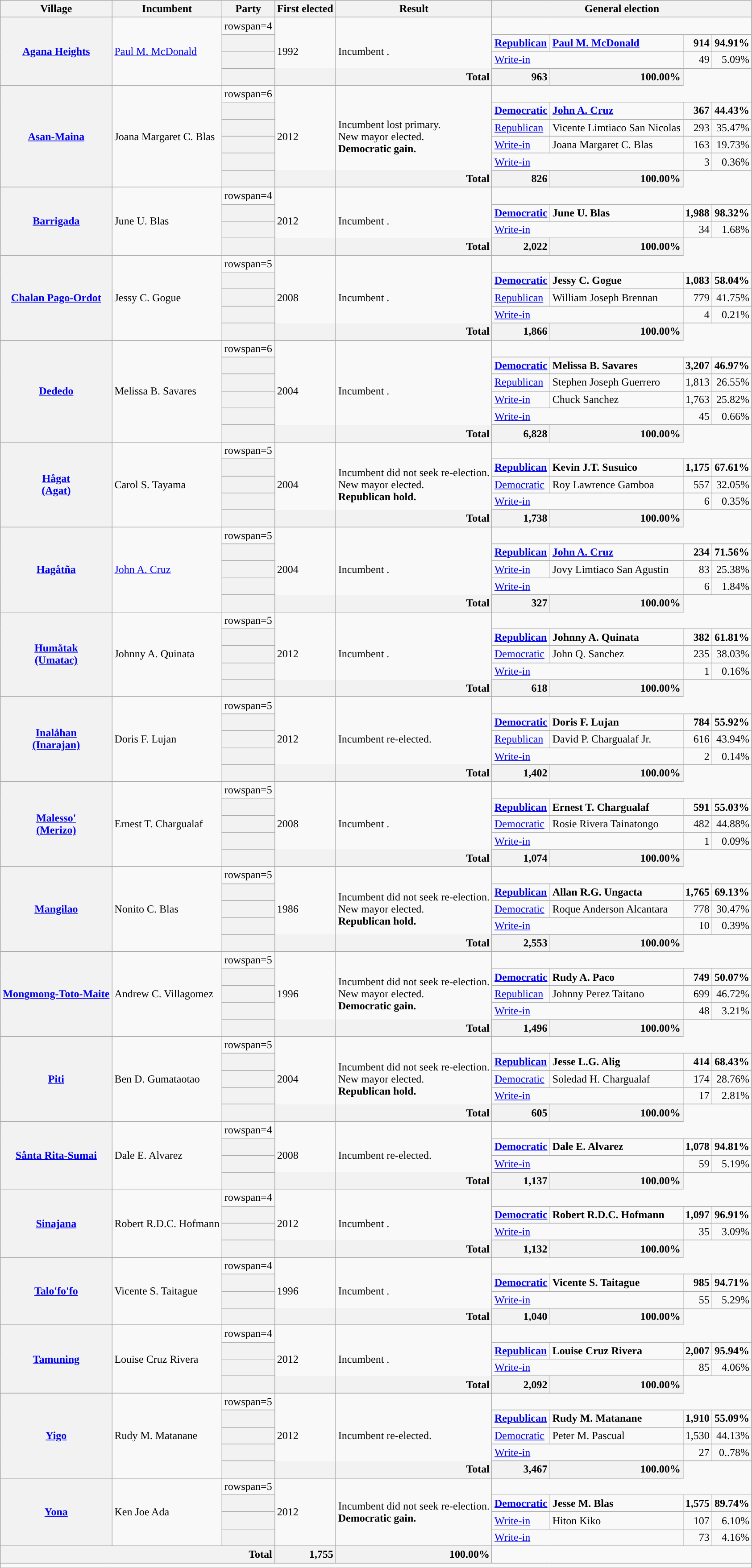<table class="wikitable">
<tr valign=bottom>
<th>Village</th>
<th>Incumbent</th>
<th>Party</th>
<th>First elected</th>
<th>Result</th>
<th colspan=5>General election</th>
</tr>
<tr>
<th rowspan=4><a href='#'>Agana Heights</a></th>
<td rowspan=4><a href='#'>Paul M. McDonald</a></td>
<td>rowspan=4 </td>
<td rowspan=4>1992</td>
<td rowspan=4>Incumbent .</td>
</tr>
<tr>
<th style="background-color:"></th>
<td style="text-align:left;"><strong><a href='#'>Republican</a></strong></td>
<td style="text-align:left;"><strong><a href='#'>Paul M. McDonald</a></strong></td>
<td style="text-align:right;"><strong>914</strong></td>
<td style="text-align:right;"><strong>94.91%</strong></td>
</tr>
<tr>
<th style="background-color:"></th>
<td colspan=2 style="text-align:left;"><a href='#'>Write-in</a></td>
<td style="text-align:right;">49</td>
<td style="text-align:right;">5.09%</td>
</tr>
<tr>
<th colspan=3 style="text-align:right;">Total</th>
<th style="text-align:right;">963</th>
<th style="text-align:right;">100.00%</th>
</tr>
<tr>
</tr>
<tr>
<th rowspan=6><a href='#'>Asan-Maina</a></th>
<td rowspan=6>Joana Margaret C. Blas</td>
<td>rowspan=6 </td>
<td rowspan=6>2012</td>
<td rowspan=6 >Incumbent lost primary.<br>New mayor elected.<br><strong>Democratic gain.</strong></td>
</tr>
<tr>
<th style="background-color:"></th>
<td style="text-align:left;"><strong><a href='#'>Democratic</a></strong></td>
<td style="text-align:left;"><strong><a href='#'>John A. Cruz</a></strong></td>
<td style="text-align:right;"><strong>367</strong></td>
<td style="text-align:right;"><strong>44.43%</strong></td>
</tr>
<tr>
<th style="background-color:"></th>
<td style="text-align:left;"><a href='#'>Republican</a></td>
<td style="text-align:left;">Vicente Limtiaco San Nicolas</td>
<td style="text-align:right;">293</td>
<td style="text-align:right;">35.47%</td>
</tr>
<tr>
<th style="background-color:"></th>
<td style="text-align:left;"><a href='#'>Write-in</a></td>
<td style="text-align:left;">Joana Margaret C. Blas</td>
<td style="text-align:right;">163</td>
<td style="text-align:right;">19.73%</td>
</tr>
<tr>
<th style="background-color:"></th>
<td colspan=2 style="text-align:left;"><a href='#'>Write-in</a></td>
<td style="text-align:right;">3</td>
<td style="text-align:right;">0.36%</td>
</tr>
<tr>
<th colspan=3 style="text-align:right;">Total</th>
<th style="text-align:right;">826</th>
<th style="text-align:right;">100.00%</th>
</tr>
<tr>
<th rowspan=4><a href='#'>Barrigada</a></th>
<td rowspan=4>June U. Blas</td>
<td>rowspan=4 </td>
<td rowspan=4>2012</td>
<td rowspan=4>Incumbent .</td>
</tr>
<tr>
<th style="background-color:"></th>
<td style="text-align:left;"><strong><a href='#'>Democratic</a></strong></td>
<td style="text-align:left;"><strong>June U. Blas</strong></td>
<td style="text-align:right;"><strong>1,988</strong></td>
<td style="text-align:right;"><strong>98.32%</strong></td>
</tr>
<tr>
<th style="background-color:"></th>
<td colspan=2 style="text-align:left;"><a href='#'>Write-in</a></td>
<td style="text-align:right;">34</td>
<td style="text-align:right;">1.68%</td>
</tr>
<tr>
<th colspan=3 style="text-align:right;">Total</th>
<th style="text-align:right;">2,022</th>
<th style="text-align:right;">100.00%</th>
</tr>
<tr>
</tr>
<tr>
<th rowspan=5><a href='#'>Chalan Pago-Ordot</a></th>
<td rowspan=5>Jessy C. Gogue</td>
<td>rowspan=5 </td>
<td rowspan=5>2008</td>
<td rowspan=5>Incumbent .</td>
</tr>
<tr>
<th style="background-color:"></th>
<td style="text-align:left;"><strong><a href='#'>Democratic</a></strong></td>
<td style="text-align:left;"><strong>Jessy C. Gogue</strong></td>
<td style="text-align:right;"><strong>1,083</strong></td>
<td style="text-align:right;"><strong>58.04%</strong></td>
</tr>
<tr>
<th style="background-color:"></th>
<td style="text-align:left;"><a href='#'>Republican</a></td>
<td style="text-align:left;">William Joseph Brennan</td>
<td style="text-align:right;">779</td>
<td style="text-align:right;">41.75%</td>
</tr>
<tr>
<th style="background-color:"></th>
<td colspan=2 style="text-align:left;"><a href='#'>Write-in</a></td>
<td style="text-align:right;">4</td>
<td style="text-align:right;">0.21%</td>
</tr>
<tr>
<th colspan=3 style="text-align:right;">Total</th>
<th style="text-align:right;">1,866</th>
<th style="text-align:right;">100.00%</th>
</tr>
<tr>
</tr>
<tr>
<th rowspan=6><a href='#'>Dededo</a></th>
<td rowspan=6>Melissa B. Savares</td>
<td>rowspan=6 </td>
<td rowspan=6>2004</td>
<td rowspan=6>Incumbent .</td>
</tr>
<tr>
<th style="background-color:"></th>
<td style="text-align:left;"><strong><a href='#'>Democratic</a></strong></td>
<td style="text-align:left;"><strong>Melissa B. Savares</strong></td>
<td style="text-align:right;"><strong>3,207</strong></td>
<td style="text-align:right;"><strong>46.97%</strong></td>
</tr>
<tr>
<th style="background-color:"></th>
<td style="text-align:left;"><a href='#'>Republican</a></td>
<td style="text-align:left;">Stephen Joseph Guerrero</td>
<td style="text-align:right;">1,813</td>
<td style="text-align:right;">26.55%</td>
</tr>
<tr>
<th style="background-color:"></th>
<td style="text-align:left;"><a href='#'>Write-in</a></td>
<td style="text-align:left;">Chuck Sanchez</td>
<td style="text-align:right;">1,763</td>
<td style="text-align:right;">25.82%</td>
</tr>
<tr>
<th style="background-color:"></th>
<td colspan=2 style="text-align:left;"><a href='#'>Write-in</a></td>
<td style="text-align:right;">45</td>
<td style="text-align:right;">0.66%</td>
</tr>
<tr>
<th colspan=3 style="text-align:right;">Total</th>
<th style="text-align:right;">6,828</th>
<th style="text-align:right;">100.00%</th>
</tr>
<tr>
</tr>
<tr>
<th rowspan=5><a href='#'>Hågat<br>(Agat)</a></th>
<td rowspan=5>Carol S. Tayama</td>
<td>rowspan=5 </td>
<td rowspan=5>2004</td>
<td rowspan=5 >Incumbent did not seek re-election.<br>New mayor elected.<br><strong>Republican hold.</strong></td>
</tr>
<tr>
<th style="background-color:"></th>
<td style="text-align:left;"><strong><a href='#'>Republican</a></strong></td>
<td style="text-align:left;"><strong>Kevin J.T. Susuico</strong></td>
<td style="text-align:right;"><strong>1,175</strong></td>
<td style="text-align:right;"><strong>67.61%</strong></td>
</tr>
<tr>
<th style="background-color:"></th>
<td style="text-align:left;"><a href='#'>Democratic</a></td>
<td style="text-align:left;">Roy Lawrence Gamboa</td>
<td style="text-align:right;">557</td>
<td style="text-align:right;">32.05%</td>
</tr>
<tr>
<th style="background-color:"></th>
<td colspan=2 style="text-align:left;"><a href='#'>Write-in</a></td>
<td style="text-align:right;">6</td>
<td style="text-align:right;">0.35%</td>
</tr>
<tr>
<th colspan=3 style="text-align:right;">Total</th>
<th style="text-align:right;">1,738</th>
<th style="text-align:right;">100.00%</th>
</tr>
<tr>
<th rowspan=5><a href='#'>Hagåtña</a></th>
<td rowspan=5><a href='#'>John A. Cruz</a></td>
<td>rowspan=5 </td>
<td rowspan=5>2004</td>
<td rowspan=5>Incumbent .</td>
</tr>
<tr>
<th style="background-color:"></th>
<td style="text-align:left;"><strong><a href='#'>Republican</a></strong></td>
<td style="text-align:left;"><strong><a href='#'>John A. Cruz</a></strong></td>
<td style="text-align:right;"><strong>234</strong></td>
<td style="text-align:right;"><strong>71.56%</strong></td>
</tr>
<tr>
<th style="background-color:"></th>
<td style="text-align:left;"><a href='#'>Write-in</a></td>
<td style="text-align:left;">Jovy Limtiaco San Agustin</td>
<td style="text-align:right;">83</td>
<td style="text-align:right;">25.38%</td>
</tr>
<tr>
<th style="background-color:"></th>
<td colspan=2 style="text-align:left;"><a href='#'>Write-in</a></td>
<td style="text-align:right;">6</td>
<td style="text-align:right;">1.84%</td>
</tr>
<tr>
<th colspan=3 style="text-align:right;">Total</th>
<th style="text-align:right;">327</th>
<th style="text-align:right;">100.00%</th>
</tr>
<tr>
<th rowspan=5><a href='#'>Humåtak<br>(Umatac)</a></th>
<td rowspan=5>Johnny A. Quinata</td>
<td>rowspan=5 </td>
<td rowspan=5>2012</td>
<td rowspan=5>Incumbent .</td>
</tr>
<tr>
<th style="background-color:"></th>
<td style="text-align:left;"><strong><a href='#'>Republican</a></strong></td>
<td style="text-align:left;"><strong>Johnny A. Quinata</strong></td>
<td style="text-align:right;"><strong>382</strong></td>
<td style="text-align:right;"><strong>61.81%</strong></td>
</tr>
<tr>
<th style="background-color:"></th>
<td style="text-align:left;"><a href='#'>Democratic</a></td>
<td style="text-align:left;">John Q. Sanchez</td>
<td style="text-align:right;">235</td>
<td style="text-align:right;">38.03%</td>
</tr>
<tr>
<th style="background-color:"></th>
<td colspan=2 style="text-align:left;"><a href='#'>Write-in</a></td>
<td style="text-align:right;">1</td>
<td style="text-align:right;">0.16%</td>
</tr>
<tr>
<th colspan=3 style="text-align:right;">Total</th>
<th style="text-align:right;">618</th>
<th style="text-align:right;">100.00%</th>
</tr>
<tr>
<th rowspan=5><a href='#'>Inalåhan<br>(Inarajan)</a></th>
<td rowspan=5>Doris F. Lujan</td>
<td>rowspan=5 </td>
<td rowspan=5>2012</td>
<td rowspan=5>Incumbent re-elected.</td>
</tr>
<tr>
<th style="background-color:"></th>
<td style="text-align:left;"><strong><a href='#'>Democratic</a></strong></td>
<td style="text-align:left;"><strong>Doris F. Lujan</strong></td>
<td style="text-align:right;"><strong>784</strong></td>
<td style="text-align:right;"><strong>55.92%</strong></td>
</tr>
<tr>
<th style="background-color:"></th>
<td style="text-align:left;"><a href='#'>Republican</a></td>
<td style="text-align:left;">David P. Chargualaf Jr.</td>
<td style="text-align:right;">616</td>
<td style="text-align:right;">43.94%</td>
</tr>
<tr>
<th style="background-color:"></th>
<td colspan=2 style="text-align:left;"><a href='#'>Write-in</a></td>
<td style="text-align:right;">2</td>
<td style="text-align:right;">0.14%</td>
</tr>
<tr>
<th colspan=3 style="text-align:right;">Total</th>
<th style="text-align:right;">1,402</th>
<th style="text-align:right;">100.00%</th>
</tr>
<tr>
<th rowspan=5><a href='#'>Malesso'<br>(Merizo)</a></th>
<td rowspan=5>Ernest T. Chargualaf</td>
<td>rowspan=5 </td>
<td rowspan=5>2008</td>
<td rowspan=5>Incumbent .</td>
</tr>
<tr>
<th style="background-color:"></th>
<td style="text-align:left;"><strong><a href='#'>Republican</a></strong></td>
<td style="text-align:left;"><strong>Ernest T. Chargualaf</strong></td>
<td style="text-align:right;"><strong>591</strong></td>
<td style="text-align:right;"><strong>55.03%</strong></td>
</tr>
<tr>
<th style="background-color:"></th>
<td style="text-align:left;"><a href='#'>Democratic</a></td>
<td style="text-align:left;">Rosie Rivera Tainatongo</td>
<td style="text-align:right;">482</td>
<td style="text-align:right;">44.88%</td>
</tr>
<tr>
<th style="background-color:"></th>
<td colspan=2 style="text-align:left;"><a href='#'>Write-in</a></td>
<td style="text-align:right;">1</td>
<td style="text-align:right;">0.09%</td>
</tr>
<tr>
<th colspan=3 style="text-align:right;">Total</th>
<th style="text-align:right;">1,074</th>
<th style="text-align:right;">100.00%</th>
</tr>
<tr>
<th rowspan=5><a href='#'>Mangilao</a></th>
<td rowspan=5>Nonito C. Blas</td>
<td>rowspan=5 </td>
<td rowspan=5>1986</td>
<td rowspan=5 >Incumbent did not seek re-election.<br>New mayor elected.<br><strong>Republican hold.</strong></td>
</tr>
<tr>
<th style="background-color:"></th>
<td style="text-align:left;"><strong><a href='#'>Republican</a></strong></td>
<td style="text-align:left;"><strong>Allan R.G. Ungacta</strong></td>
<td style="text-align:right;"><strong>1,765</strong></td>
<td style="text-align:right;"><strong>69.13%</strong></td>
</tr>
<tr>
<th style="background-color:"></th>
<td style="text-align:left;"><a href='#'>Democratic</a></td>
<td style="text-align:left;">Roque Anderson Alcantara</td>
<td style="text-align:right;">778</td>
<td style="text-align:right;">30.47%</td>
</tr>
<tr>
<th style="background-color:"></th>
<td colspan=2 style="text-align:left;"><a href='#'>Write-in</a></td>
<td style="text-align:right;">10</td>
<td style="text-align:right;">0.39%</td>
</tr>
<tr>
<th colspan=3 style="text-align:right;">Total</th>
<th style="text-align:right;">2,553</th>
<th style="text-align:right;">100.00%</th>
</tr>
<tr>
</tr>
<tr>
<th rowspan=5><a href='#'>Mongmong-Toto-Maite</a></th>
<td rowspan=5>Andrew C. Villagomez</td>
<td>rowspan=5 </td>
<td rowspan=5>1996</td>
<td rowspan=5 >Incumbent did not seek re-election.<br>New mayor elected.<br><strong>Democratic gain.</strong></td>
</tr>
<tr>
<th style="background-color:"></th>
<td style="text-align:left;"><strong><a href='#'>Democratic</a></strong></td>
<td style="text-align:left;"><strong>Rudy A. Paco</strong></td>
<td style="text-align:right;"><strong>749</strong></td>
<td style="text-align:right;"><strong>50.07%</strong></td>
</tr>
<tr>
<th style="background-color:"></th>
<td style="text-align:left;"><a href='#'>Republican</a></td>
<td style="text-align:left;">Johnny Perez Taitano</td>
<td style="text-align:right;">699</td>
<td style="text-align:right;">46.72%</td>
</tr>
<tr>
<th style="background-color:"></th>
<td colspan=2 style="text-align:left;"><a href='#'>Write-in</a></td>
<td style="text-align:right;">48</td>
<td style="text-align:right;">3.21%</td>
</tr>
<tr>
<th colspan=3 style="text-align:right;">Total</th>
<th style="text-align:right;">1,496</th>
<th style="text-align:right;">100.00%</th>
</tr>
<tr>
</tr>
<tr>
<th rowspan=5><a href='#'>Piti</a></th>
<td rowspan=5>Ben D. Gumataotao</td>
<td>rowspan=5 </td>
<td rowspan=5>2004</td>
<td rowspan=5 >Incumbent did not seek re-election.<br>New mayor elected.<br><strong>Republican hold.</strong></td>
</tr>
<tr>
<th style="background-color:"></th>
<td style="text-align:left;"><strong><a href='#'>Republican</a></strong></td>
<td style="text-align:left;"><strong>Jesse L.G. Alig</strong></td>
<td style="text-align:right;"><strong>414 </strong></td>
<td style="text-align:right;"><strong>68.43%</strong></td>
</tr>
<tr>
<th style="background-color:"></th>
<td style="text-align:left;"><a href='#'>Democratic</a></td>
<td style="text-align:left;">Soledad H. Chargualaf</td>
<td style="text-align:right;">174</td>
<td style="text-align:right;">28.76%</td>
</tr>
<tr>
<th style="background-color:"></th>
<td colspan=2 style="text-align:left;"><a href='#'>Write-in</a></td>
<td style="text-align:right;">17</td>
<td style="text-align:right;">2.81%</td>
</tr>
<tr>
<th colspan=3 style="text-align:right;">Total</th>
<th style="text-align:right;">605</th>
<th style="text-align:right;">100.00%</th>
</tr>
<tr>
<th rowspan=4><a href='#'>Sånta Rita-Sumai</a></th>
<td rowspan=4>Dale E. Alvarez</td>
<td>rowspan=4 </td>
<td rowspan=4>2008</td>
<td rowspan=4>Incumbent re-elected.</td>
</tr>
<tr>
<th style="background-color:"></th>
<td style="text-align:left;"><strong><a href='#'>Democratic</a></strong></td>
<td style="text-align:left;"><strong>Dale E. Alvarez</strong></td>
<td style="text-align:right;"><strong>1,078</strong></td>
<td style="text-align:right;"><strong>94.81%</strong></td>
</tr>
<tr>
<th style="background-color:"></th>
<td colspan=2 style="text-align:left;"><a href='#'>Write-in</a></td>
<td style="text-align:right;">59</td>
<td style="text-align:right;">5.19%</td>
</tr>
<tr>
<th colspan=3 style="text-align:right;">Total</th>
<th style="text-align:right;">1,137</th>
<th style="text-align:right;">100.00%</th>
</tr>
<tr>
<th rowspan=4><a href='#'>Sinajana</a></th>
<td rowspan=4>Robert R.D.C. Hofmann</td>
<td>rowspan=4 </td>
<td rowspan=4>2012</td>
<td rowspan=4>Incumbent .</td>
</tr>
<tr>
<th style="background-color:"></th>
<td style="text-align:left;"><strong><a href='#'>Democratic</a></strong></td>
<td style="text-align:left;"><strong>Robert R.D.C. Hofmann</strong></td>
<td style="text-align:right;"><strong>1,097</strong></td>
<td style="text-align:right;"><strong>96.91%</strong></td>
</tr>
<tr>
<th style="background-color:"></th>
<td colspan=2 style="text-align:left;"><a href='#'>Write-in</a></td>
<td style="text-align:right;">35</td>
<td style="text-align:right;">3.09%</td>
</tr>
<tr>
<th colspan=3 style="text-align:right;">Total</th>
<th style="text-align:right;">1,132</th>
<th style="text-align:right;">100.00%</th>
</tr>
<tr>
</tr>
<tr>
<th rowspan=4><a href='#'>Talo'fo'fo</a></th>
<td rowspan=4>Vicente S. Taitague</td>
<td>rowspan=4 </td>
<td rowspan=4>1996</td>
<td rowspan=4>Incumbent .</td>
</tr>
<tr>
<th style="background-color:"></th>
<td style="text-align:left;"><strong><a href='#'>Democratic</a></strong></td>
<td style="text-align:left;"><strong>Vicente S. Taitague</strong></td>
<td style="text-align:right;"><strong>985</strong></td>
<td style="text-align:right;"><strong>94.71%</strong></td>
</tr>
<tr>
<th style="background-color:"></th>
<td colspan=2 style="text-align:left;"><a href='#'>Write-in</a></td>
<td style="text-align:right;">55</td>
<td style="text-align:right;">5.29%</td>
</tr>
<tr>
<th colspan=3 style="text-align:right;">Total</th>
<th style="text-align:right;">1,040</th>
<th style="text-align:right;">100.00%</th>
</tr>
<tr>
</tr>
<tr>
<th rowspan=4><a href='#'>Tamuning</a></th>
<td rowspan=4>Louise Cruz Rivera</td>
<td>rowspan=4 </td>
<td rowspan=4>2012</td>
<td rowspan=4>Incumbent .</td>
</tr>
<tr>
<th style="background-color:"></th>
<td style="text-align:left;"><strong><a href='#'>Republican</a></strong></td>
<td style="text-align:left;"><strong>Louise Cruz Rivera</strong></td>
<td style="text-align:right;"><strong>2,007</strong></td>
<td style="text-align:right;"><strong>95.94%</strong></td>
</tr>
<tr>
<th style="background-color:"></th>
<td colspan=2 style="text-align:left;"><a href='#'>Write-in</a></td>
<td style="text-align:right;">85</td>
<td style="text-align:right;">4.06%</td>
</tr>
<tr>
<th colspan=3 style="text-align:right;">Total</th>
<th style="text-align:right;">2,092</th>
<th style="text-align:right;">100.00%</th>
</tr>
<tr>
</tr>
<tr>
<th rowspan=5><a href='#'>Yigo</a></th>
<td rowspan=5>Rudy M. Matanane</td>
<td>rowspan=5 </td>
<td rowspan=5>2012</td>
<td rowspan=5>Incumbent re-elected.</td>
</tr>
<tr>
<th style="background-color:"></th>
<td style="text-align:left;"><strong><a href='#'>Republican</a></strong></td>
<td style="text-align:left;"><strong>Rudy M. Matanane </strong></td>
<td style="text-align:right;"><strong>1,910</strong></td>
<td style="text-align:right;"><strong>55.09%</strong></td>
</tr>
<tr>
<th style="background-color:"></th>
<td style="text-align:left;"><a href='#'>Democratic</a></td>
<td style="text-align:left;">Peter M. Pascual</td>
<td style="text-align:right;">1,530</td>
<td style="text-align:right;">44.13%</td>
</tr>
<tr>
<th style="background-color:"></th>
<td colspan=2 style="text-align:left;"><a href='#'>Write-in</a></td>
<td style="text-align:right;">27</td>
<td style="text-align:right;">0..78%</td>
</tr>
<tr>
<th colspan=3 style="text-align:right;">Total</th>
<th style="text-align:right;">3,467</th>
<th style="text-align:right;">100.00%</th>
</tr>
<tr>
<th rowspan=5><a href='#'>Yona</a></th>
<td rowspan=5>Ken Joe Ada</td>
<td>rowspan=5 </td>
<td rowspan=5>2012</td>
<td rowspan=5 >Incumbent did not seek re-election.<br><strong>Democratic gain.</strong></td>
</tr>
<tr>
</tr>
<tr>
<th style="background-color:"></th>
<td style="text-align:left;"><strong><a href='#'>Democratic</a></strong></td>
<td style="text-align:left;"><strong>Jesse M. Blas </strong></td>
<td style="text-align:right;"><strong>1,575</strong></td>
<td style="text-align:right;"><strong>89.74%</strong></td>
</tr>
<tr>
<th style="background-color:"></th>
<td style="text-align:left;"><a href='#'>Write-in</a></td>
<td style="text-align:left;">Hiton Kiko</td>
<td style="text-align:right;">107</td>
<td style="text-align:right;">6.10%</td>
</tr>
<tr>
<th style="background-color:"></th>
<td colspan=2 style="text-align:left;"><a href='#'>Write-in</a></td>
<td style="text-align:right;">73</td>
<td style="text-align:right;">4.16%</td>
</tr>
<tr>
<th colspan=3 style="text-align:right;">Total</th>
<th style="text-align:right;">1,755</th>
<th style="text-align:right;">100.00%</th>
</tr>
<tr>
<td colspan=10></td>
</tr>
</table>
